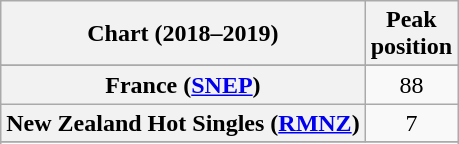<table class="wikitable sortable plainrowheaders" style="text-align:center">
<tr>
<th scope="col">Chart (2018–2019)</th>
<th scope="col">Peak<br> position</th>
</tr>
<tr>
</tr>
<tr>
</tr>
<tr>
</tr>
<tr>
<th scope="row">France (<a href='#'>SNEP</a>)</th>
<td>88</td>
</tr>
<tr>
<th scope="row">New Zealand Hot Singles (<a href='#'>RMNZ</a>)</th>
<td>7</td>
</tr>
<tr>
</tr>
<tr>
</tr>
<tr>
</tr>
<tr>
</tr>
</table>
